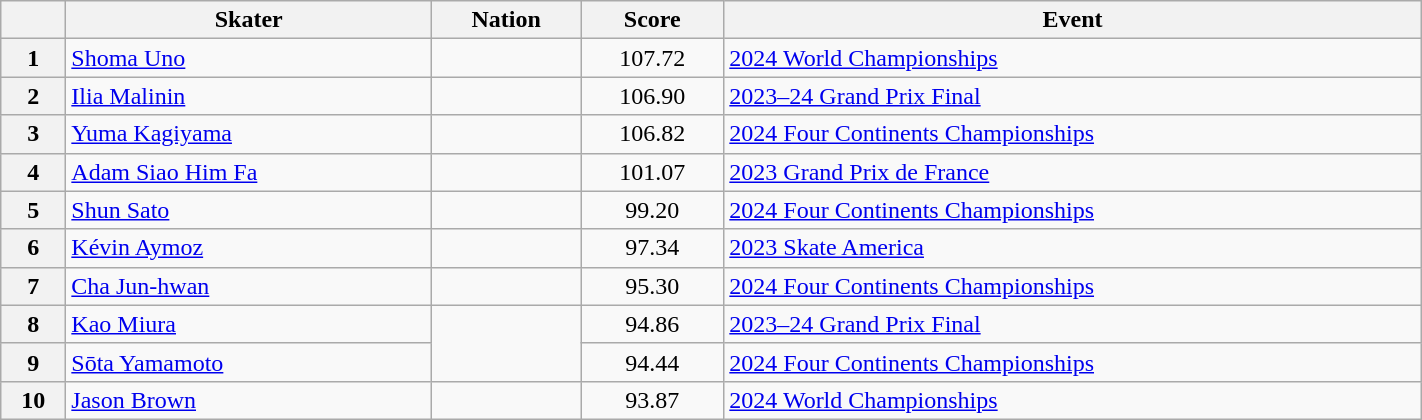<table class="wikitable unsortable" style="text-align:left; width:75%">
<tr>
<th scope="col"></th>
<th scope="col">Skater</th>
<th scope="col">Nation</th>
<th scope="col">Score</th>
<th scope="col">Event</th>
</tr>
<tr>
<th scope="row">1</th>
<td><a href='#'>Shoma Uno</a></td>
<td></td>
<td style="text-align:center;">107.72</td>
<td><a href='#'>2024 World Championships</a></td>
</tr>
<tr>
<th scope="row">2</th>
<td><a href='#'>Ilia Malinin</a></td>
<td></td>
<td style="text-align:center;">106.90</td>
<td><a href='#'>2023–24 Grand Prix Final</a></td>
</tr>
<tr>
<th scope="row">3</th>
<td><a href='#'>Yuma Kagiyama</a></td>
<td></td>
<td style="text-align:center;">106.82</td>
<td><a href='#'>2024 Four Continents Championships</a></td>
</tr>
<tr>
<th scope="row">4</th>
<td><a href='#'>Adam Siao Him Fa</a></td>
<td></td>
<td style="text-align:center;">101.07</td>
<td><a href='#'>2023 Grand Prix de France</a></td>
</tr>
<tr>
<th scope="row">5</th>
<td><a href='#'>Shun Sato</a></td>
<td></td>
<td style="text-align:center;">99.20</td>
<td><a href='#'>2024 Four Continents Championships</a></td>
</tr>
<tr>
<th scope="row">6</th>
<td><a href='#'>Kévin Aymoz</a></td>
<td></td>
<td style="text-align:center;">97.34</td>
<td><a href='#'>2023 Skate America</a></td>
</tr>
<tr>
<th scope="row">7</th>
<td><a href='#'>Cha Jun-hwan</a></td>
<td></td>
<td style="text-align:center;">95.30</td>
<td><a href='#'>2024 Four Continents Championships</a></td>
</tr>
<tr>
<th scope="row">8</th>
<td><a href='#'>Kao Miura</a></td>
<td rowspan="2"></td>
<td style="text-align:center;">94.86</td>
<td><a href='#'>2023–24 Grand Prix Final</a></td>
</tr>
<tr>
<th scope="row">9</th>
<td><a href='#'>Sōta Yamamoto</a></td>
<td style="text-align:center;">94.44</td>
<td><a href='#'>2024 Four Continents Championships</a></td>
</tr>
<tr>
<th scope="row">10</th>
<td><a href='#'>Jason Brown</a></td>
<td></td>
<td style="text-align:center;">93.87</td>
<td><a href='#'>2024 World Championships</a></td>
</tr>
</table>
